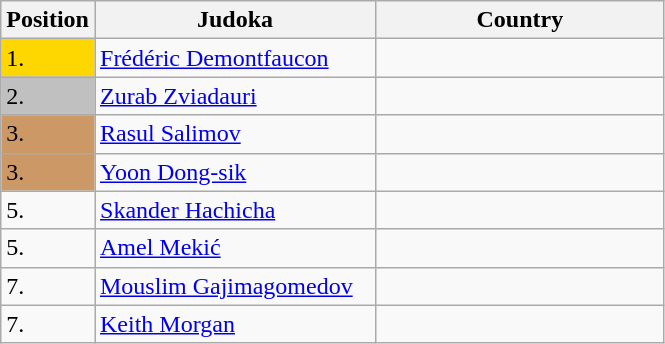<table class=wikitable>
<tr>
<th width=10>Position</th>
<th width=180>Judoka</th>
<th width=185>Country</th>
</tr>
<tr>
<td bgcolor=gold>1.</td>
<td><a href='#'>Frédéric Demontfaucon</a></td>
<td></td>
</tr>
<tr>
<td bgcolor=silver>2.</td>
<td><a href='#'>Zurab Zviadauri</a></td>
<td></td>
</tr>
<tr>
<td bgcolor=CC9966>3.</td>
<td><a href='#'>Rasul Salimov</a></td>
<td></td>
</tr>
<tr>
<td bgcolor=CC9966>3.</td>
<td><a href='#'>Yoon Dong-sik</a></td>
<td></td>
</tr>
<tr>
<td>5.</td>
<td><a href='#'>Skander Hachicha</a></td>
<td></td>
</tr>
<tr>
<td>5.</td>
<td><a href='#'>Amel Mekić</a></td>
<td></td>
</tr>
<tr>
<td>7.</td>
<td><a href='#'>Mouslim Gajimagomedov</a></td>
<td></td>
</tr>
<tr>
<td>7.</td>
<td><a href='#'>Keith Morgan</a></td>
<td></td>
</tr>
</table>
